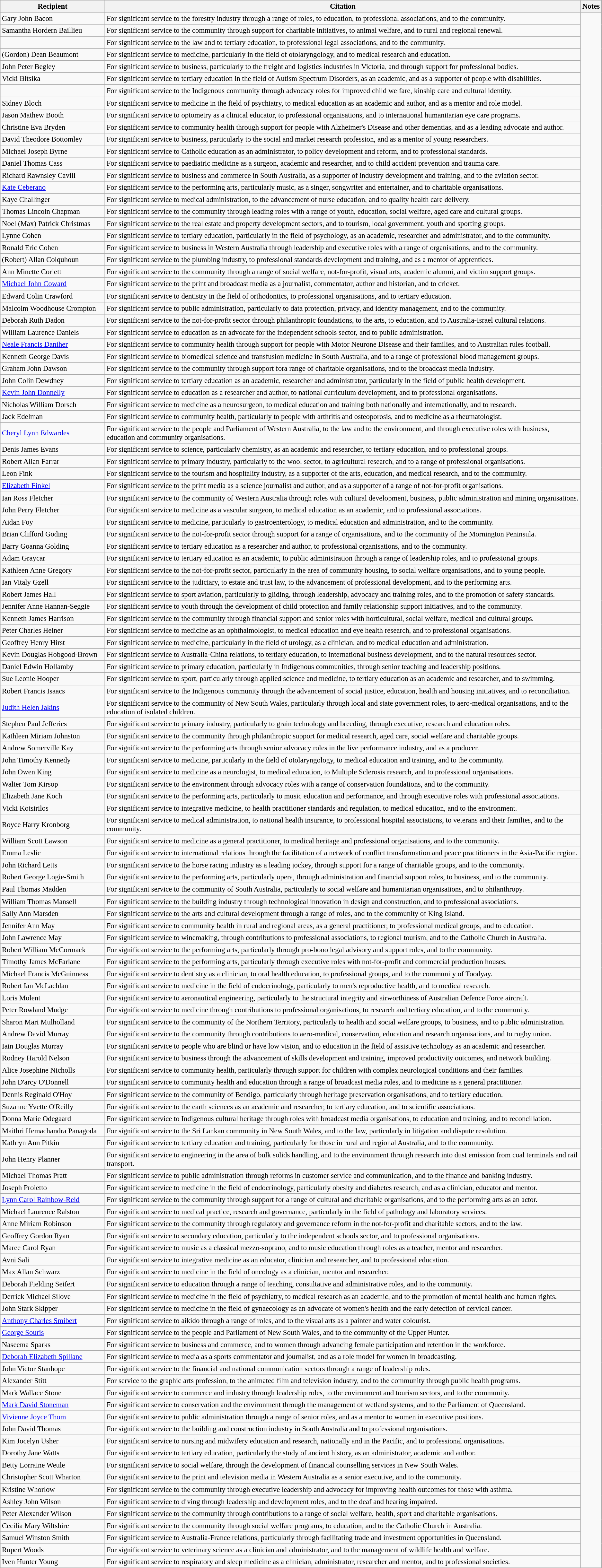<table class="wikitable" style="font-size:95%;">
<tr>
<th width="210">Recipient</th>
<th>Citation</th>
<th>Notes</th>
</tr>
<tr>
<td> Gary John Bacon</td>
<td>For significant service to the forestry industry through a range of roles, to education, to professional associations, and to the community.</td>
<td rowspan=126></td>
</tr>
<tr>
<td>Samantha Hordern Baillieu</td>
<td>For significant service to the community through support for charitable initiatives, to animal welfare, and to rural and regional renewal.</td>
</tr>
<tr>
<td></td>
<td>For significant service to the law and to tertiary education, to professional legal associations, and to the community.</td>
</tr>
<tr>
<td> (Gordon) Dean Beaumont</td>
<td>For significant service to medicine, particularly in the field of otolaryngology, and to medical research and education.</td>
</tr>
<tr>
<td>John Peter Begley</td>
<td>For significant service to business, particularly to the freight and logistics industries in Victoria, and through support for professional bodies.</td>
</tr>
<tr>
<td> Vicki Bitsika</td>
<td>For significant service to tertiary education in the field of Autism Spectrum Disorders, as an academic, and as a supporter of people with disabilities.</td>
</tr>
<tr>
<td></td>
<td>For significant service to the Indigenous community through advocacy roles for improved child welfare, kinship care and cultural identity.</td>
</tr>
<tr>
<td> Sidney Bloch</td>
<td>For significant service to medicine in the field of psychiatry, to medical education as an academic and author, and as a mentor and role model.</td>
</tr>
<tr>
<td>Jason Mathew Booth</td>
<td>For significant service to optometry as a clinical educator, to professional organisations, and to international humanitarian eye care programs.</td>
</tr>
<tr>
<td>Christine Eva Bryden </td>
<td>For significant service to community health through support for people with Alzheimer's Disease and other dementias, and as a leading advocate and author.</td>
</tr>
<tr>
<td>David Theodore Bottomley</td>
<td>For significant service to business, particularly to the social and market research profession, and as a mentor of young researchers.</td>
</tr>
<tr>
<td>Michael Joseph Byrne</td>
<td>For significant service to Catholic education as an administrator, to policy development and reform, and to professional standards.</td>
</tr>
<tr>
<td> Daniel Thomas Cass</td>
<td>For significant service to paediatric medicine as a surgeon, academic and researcher, and to child accident prevention and trauma care.</td>
</tr>
<tr>
<td>Richard Rawnsley Cavill</td>
<td>For significant service to  business and commerce in South Australia, as a supporter of industry development and training, and to the aviation sector.</td>
</tr>
<tr>
<td><a href='#'>Kate Ceberano</a></td>
<td>For significant service to the performing arts, particularly music, as a singer, songwriter and entertainer, and to charitable organisations.</td>
</tr>
<tr>
<td> Kaye Challinger</td>
<td>For significant service to medical administration, to the advancement of nurse education, and to quality health care delivery.</td>
</tr>
<tr>
<td>Thomas Lincoln Chapman</td>
<td>For significant service to the community through leading roles with a range of youth, education, social welfare, aged care and cultural groups.</td>
</tr>
<tr>
<td>Noel (Max) Patrick Christmas</td>
<td>For significant service to the real estate and property development sectors, and to tourism, local government, youth and sporting groups.</td>
</tr>
<tr>
<td> Lynne Cohen</td>
<td>For significant service to tertiary education, particularly in the field of psychology, as an academic, researcher and administrator, and to the community.</td>
</tr>
<tr>
<td>Ronald Eric Cohen</td>
<td>For significant service to business in Western Australia through leadership and executive roles with a range of organisations, and to the community.</td>
</tr>
<tr>
<td>(Robert) Allan Colquhoun</td>
<td>For significant service to the plumbing industry, to professional standards development and training, and as a mentor of apprentices.</td>
</tr>
<tr>
<td>Ann Minette Corlett</td>
<td>For significant service to the community through a range of social welfare, not-for-profit, visual arts, academic alumni, and victim support groups.</td>
</tr>
<tr>
<td><a href='#'>Michael John Coward</a></td>
<td>For significant service to the print and broadcast media as a journalist, commentator, author and historian, and to cricket.</td>
</tr>
<tr>
<td> Edward Colin Crawford</td>
<td>For significant service to dentistry in the field of orthodontics, to professional organisations, and to tertiary education.</td>
</tr>
<tr>
<td>Malcolm Woodhouse Crompton</td>
<td>For significant service to public administration, particularly to data protection, privacy, and identity management, and to the community.</td>
</tr>
<tr>
<td>Deborah Ruth Dadon</td>
<td>For significant service to the not-for-profit sector through philanthropic foundations, to the arts, to education, and to Australia-Israel cultural relations.</td>
</tr>
<tr>
<td>William Laurence Daniels</td>
<td>For significant service to education as an advocate for the independent schools sector, and to public administration.</td>
</tr>
<tr>
<td><a href='#'>Neale Francis Daniher</a></td>
<td>For significant service to community health through support for people with Motor Neurone Disease and their families, and to Australian rules football.</td>
</tr>
<tr>
<td>Kenneth George Davis</td>
<td>For significant service to biomedical science and transfusion medicine in South Australia, and to a range of professional blood management groups.</td>
</tr>
<tr>
<td>Graham John Dawson</td>
<td>For significant service to the community through support fora range of charitable organisations, and to the broadcast media industry.</td>
</tr>
<tr>
<td> John Colin Dewdney</td>
<td>For significant service to tertiary education as an academic, researcher and administrator, particularly in the field of public health development.</td>
</tr>
<tr>
<td> <a href='#'>Kevin John Donnelly</a></td>
<td>For significant service to education as a researcher and author, to national curriculum development, and to professional organisations.</td>
</tr>
<tr>
<td> Nicholas William Dorsch</td>
<td>For significant service to medicine as a neurosurgeon, to medical education and training both nationally and internationally, and to research.</td>
</tr>
<tr>
<td> Jack Edelman</td>
<td>For significant service to community health, particularly to people with arthritis and osteoporosis, and to medicine as a rheumatologist.</td>
</tr>
<tr>
<td> <a href='#'>Cheryl Lynn Edwardes</a></td>
<td>For significant service to the people and Parliament of Western Australia, to the law and to the environment, and through executive roles with business, education and community organisations.</td>
</tr>
<tr>
<td> Denis James Evans</td>
<td>For significant service to science, particularly chemistry, as an academic and researcher, to tertiary education, and to professional groups.</td>
</tr>
<tr>
<td>Robert Allan Farrar</td>
<td>For significant service to primary industry, particularly to the wool sector, to agricultural research, and to a range of professional organisations.</td>
</tr>
<tr>
<td>Leon Fink</td>
<td>For significant service to the tourism and hospitality industry, as a supporter of the arts, education, and medical research, and to the community.</td>
</tr>
<tr>
<td> <a href='#'>Elizabeth Finkel</a></td>
<td>For significant service to the print media as a science journalist and author, and as a supporter of a range of not-for-profit organisations.</td>
</tr>
<tr>
<td>Ian Ross Fletcher</td>
<td>For significant service to the community of Western Australia through roles with cultural development, business, public administration and mining organisations.</td>
</tr>
<tr>
<td> John Perry Fletcher</td>
<td>For significant service to medicine as a vascular surgeon, to medical education as an academic, and to professional associations.</td>
</tr>
<tr>
<td> Aidan Foy</td>
<td>For significant service to medicine, particularly to gastroenterology, to medical education and administration, and to the community.</td>
</tr>
<tr>
<td>Brian Clifford Goding</td>
<td>For significant service to the not-for-profit sector through support for a range of organisations, and to the community of the Mornington Peninsula.</td>
</tr>
<tr>
<td> Barry Goanna Golding</td>
<td>For significant service to tertiary education as a researcher and author, to professional organisations, and to the community.</td>
</tr>
<tr>
<td> Adam Graycar</td>
<td>For significant service to tertiary education as an academic, to public administration through a range of leadership roles, and to professional groups.</td>
</tr>
<tr>
<td>Kathleen Anne Gregory</td>
<td>For significant service to the not-for-profit sector, particularly in the area of community housing, to social welfare organisations, and to young people.</td>
</tr>
<tr>
<td> Ian Vitaly Gzell</td>
<td>For significant service to the judiciary, to estate and trust law, to the advancement of professional development, and to the performing arts.</td>
</tr>
<tr>
<td> Robert James Hall</td>
<td>For significant service to sport aviation, particularly to gliding, through leadership, advocacy and training roles, and to the promotion of safety standards.</td>
</tr>
<tr>
<td>Jennifer Anne Hannan-Seggie</td>
<td>For significant service to youth through the development of child protection and family relationship support initiatives, and to the community.</td>
</tr>
<tr>
<td>Kenneth James Harrison</td>
<td>For significant service to the community through financial support and senior roles with horticultural, social welfare, medical and cultural groups.</td>
</tr>
<tr>
<td> Peter Charles Heiner</td>
<td>For significant service to medicine as an ophthalmologist, to medical education and eye health research, and to professional organisations.</td>
</tr>
<tr>
<td> Geoffrey Henry Hirst</td>
<td>For significant service to medicine, particularly in the field of urology, as a clinician, and to medical education and administration.</td>
</tr>
<tr>
<td>Kevin Douglas Hobgood-Brown</td>
<td>For significant service to Australia-China relations, to tertiary education, to international business development, and to the natural resources sector.</td>
</tr>
<tr>
<td> Daniel Edwin Hollamby</td>
<td>For significant service to primary education, particularly in Indigenous communities, through senior teaching and leadership positions.</td>
</tr>
<tr>
<td> Sue Leonie Hooper</td>
<td>For significant service to sport, particularly through applied science and medicine, to tertiary education as an academic and researcher, and to swimming.</td>
</tr>
<tr>
<td> Robert Francis Isaacs</td>
<td>For significant service to the Indigenous community through the advancement of social justice, education, health and housing initiatives, and to reconciliation.</td>
</tr>
<tr>
<td><a href='#'>Judith Helen Jakins</a></td>
<td>For significant service to the community of New South Wales, particularly through local and state government roles, to aero-medical organisations, and to the education of isolated children.</td>
</tr>
<tr>
<td> Stephen Paul Jefferies</td>
<td>For significant service to primary industry, particularly to grain technology and breeding, through executive, research and education roles.</td>
</tr>
<tr>
<td>Kathleen Miriam Johnston</td>
<td>For significant service to the community through philanthropic support for medical research, aged care, social welfare and charitable groups.</td>
</tr>
<tr>
<td>Andrew Somerville Kay</td>
<td>For significant service to the performing arts through senior advocacy roles in the live performance industry, and as a producer.</td>
</tr>
<tr>
<td> John Timothy Kennedy</td>
<td>For significant service to medicine, particularly in the field of otolaryngology, to medical education and training, and to the community.</td>
</tr>
<tr>
<td> John Owen King</td>
<td>For significant service to medicine as a neurologist, to medical education, to Multiple Sclerosis research, and to professional organisations.</td>
</tr>
<tr>
<td>Walter Tom Kirsop</td>
<td>For significant service to the environment through advocacy roles with a range of conservation foundations, and to the community.</td>
</tr>
<tr>
<td> Elizabeth Jane Koch</td>
<td>For significant service to the performing arts, particularly to music education and performance, and through executive roles with professional associations.</td>
</tr>
<tr>
<td> Vicki Kotsirilos</td>
<td>For significant service to integrative medicine, to health practitioner standards and regulation, to medical education, and to the environment.</td>
</tr>
<tr>
<td>Royce Harry Kronborg</td>
<td>For significant service to medical administration, to national health insurance, to professional hospital associations, to veterans and their families, and to the community.</td>
</tr>
<tr>
<td> William Scott Lawson</td>
<td>For significant service to medicine as a general practitioner, to medical heritage and professional organisations, and to the community.</td>
</tr>
<tr>
<td> Emma Leslie</td>
<td>For significant service to international relations through the facilitation of a network of conflict transformation and peace practitioners in the Asia-Pacific region.</td>
</tr>
<tr>
<td>John Richard Letts</td>
<td>For significant service to the horse racing industry as a leading jockey, through support for a range of charitable groups, and to the community.</td>
</tr>
<tr>
<td>Robert George Logie-Smith</td>
<td>For significant service to the performing arts, particularly opera, through administration and financial support roles, to business, and to the community.</td>
</tr>
<tr>
<td>Paul Thomas Madden</td>
<td>For significant service to the community of South Australia, particularly to social welfare and humanitarian organisations, and to philanthropy.</td>
</tr>
<tr>
<td> William Thomas Mansell</td>
<td>For significant service to the building industry through technological innovation in design and construction, and to professional associations.</td>
</tr>
<tr>
<td>Sally Ann Marsden</td>
<td>For significant service to the arts and cultural development through a range of roles, and to the community of King Island.</td>
</tr>
<tr>
<td> Jennifer Ann May</td>
<td>For significant service to community health in rural and regional areas, as a general practitioner, to professional medical groups, and to education.</td>
</tr>
<tr>
<td> John Lawrence May</td>
<td>For significant service to winemaking, through contributions to professional associations, to regional tourism, and to the Catholic Church in Australia.</td>
</tr>
<tr>
<td>Robert William McCormack</td>
<td>For significant service to the performing arts, particularly through pro-bono legal advisory and support roles, and to the community.</td>
</tr>
<tr>
<td>Timothy James McFarlane</td>
<td>For significant service to the performing arts, particularly through executive roles with not-for-profit and commercial production houses.</td>
</tr>
<tr>
<td> Michael Francis McGuinness</td>
<td>For significant service to dentistry as a clinician, to oral health education, to professional groups, and to the community of Toodyay.</td>
</tr>
<tr>
<td> Robert Ian McLachlan</td>
<td>For significant service to medicine in the field of endocrinology, particularly to men's reproductive health, and to medical research.</td>
</tr>
<tr>
<td>Loris Molent</td>
<td>For significant service to aeronautical engineering, particularly to the structural integrity and airworthiness of Australian Defence Force aircraft.</td>
</tr>
<tr>
<td> Peter Rowland Mudge</td>
<td>For significant service to medicine through contributions to professional organisations, to research and tertiary education, and to the community.</td>
</tr>
<tr>
<td>Sharon Mari Mulholland</td>
<td>For significant service to the community of the Northern Territory, particularly to health and social welfare groups, to business, and to public administration.</td>
</tr>
<tr>
<td>Andrew David Murray</td>
<td>For significant service to the community through contributions to aero-medical, conservation, education and research organisations, and to rugby union.</td>
</tr>
<tr>
<td> Iain Douglas Murray</td>
<td>For significant service to people who are blind or have low vision, and to education in the field of assistive technology as an academic and researcher.</td>
</tr>
<tr>
<td>Rodney Harold Nelson</td>
<td>For significant service to business through the advancement of skills development and training, improved productivity outcomes, and network building.</td>
</tr>
<tr>
<td>Alice Josephine Nicholls</td>
<td>For significant service to community health, particularly through support for children with complex neurological conditions and their families.</td>
</tr>
<tr>
<td> John D'arcy O'Donnell</td>
<td>For significant service to community health and education through a range of broadcast media roles, and to medicine as a general practitioner.</td>
</tr>
<tr>
<td>Dennis Reginald O'Hoy</td>
<td>For significant service to the community of Bendigo, particularly through heritage preservation organisations, and to tertiary education.</td>
</tr>
<tr>
<td> Suzanne Yvette O'Reilly</td>
<td>For significant service to the earth sciences as an academic and researcher, to tertiary education, and to scientific associations.</td>
</tr>
<tr>
<td> Donna Marie Odegaard</td>
<td>For significant service to Indigenous cultural heritage through roles with broadcast media organisations, to education and training, and to reconciliation.</td>
</tr>
<tr>
<td>Maithri Hemachandra Panagoda</td>
<td>For significant service to the Sri Lankan community in New South Wales, and to the law, particularly in litigation and dispute resolution.</td>
</tr>
<tr>
<td>Kathryn Ann Pitkin</td>
<td>For significant service to tertiary education and training, particularly for those in rural and regional Australia, and to the community.</td>
</tr>
<tr>
<td>John Henry Planner</td>
<td>For significant service to engineering in the area of bulk solids handling, and to the environment through research into dust emission from coal terminals and rail transport.</td>
</tr>
<tr>
<td>Michael Thomas Pratt</td>
<td>For significant service to public administration through reforms in customer service and communication, and to the finance and banking industry.</td>
</tr>
<tr>
<td> Joseph Proietto</td>
<td>For significant service to medicine in the field of endocrinology, particularly obesity and diabetes research, and as a clinician, educator and mentor.</td>
</tr>
<tr>
<td><a href='#'>Lynn Carol Rainbow-Reid</a></td>
<td>For significant service to the community through support for a range of cultural and charitable organisations, and to the performing arts as an actor.</td>
</tr>
<tr>
<td>Michael Laurence Ralston</td>
<td>For significant service to medical practice, research and governance, particularly in the field of pathology and laboratory services.</td>
</tr>
<tr>
<td>Anne Miriam Robinson</td>
<td>For significant service to the community through regulatory and governance reform in the not-for-profit and charitable sectors, and to the law.</td>
</tr>
<tr>
<td>Geoffrey Gordon Ryan</td>
<td>For significant service to secondary education, particularly to the independent schools sector, and to professional organisations.</td>
</tr>
<tr>
<td>Maree Carol Ryan</td>
<td>For significant service to music as a classical mezzo-soprano, and to music education through roles as a teacher, mentor and researcher.</td>
</tr>
<tr>
<td> Avni Sali</td>
<td>For significant service to integrative medicine as an educator, clinician and researcher, and to professional education.</td>
</tr>
<tr>
<td> Max Allan Schwarz</td>
<td>For significant service to medicine in the field of oncology as a clinician, mentor and researcher.</td>
</tr>
<tr>
<td> Deborah Fielding Seifert</td>
<td>For significant service to education through a range of teaching, consultative and administrative roles, and to the community.</td>
</tr>
<tr>
<td> Derrick Michael Silove</td>
<td>For significant service to medicine in the field of psychiatry, to medical research as an academic, and to the promotion of mental health and human rights.</td>
</tr>
<tr>
<td> John Stark Skipper</td>
<td>For significant service to medicine in the field of gynaecology as an advocate of women's health and the early detection of cervical cancer.</td>
</tr>
<tr>
<td><a href='#'>Anthony Charles Smibert</a></td>
<td>For significant service to aikido through a range of roles, and to the visual arts as a painter and water colourist.</td>
</tr>
<tr>
<td> <a href='#'>George Souris</a></td>
<td>For significant service to the people and Parliament of New South Wales, and to the community of the Upper Hunter.</td>
</tr>
<tr>
<td>Naseema Sparks</td>
<td>For significant service to business and commerce, and to women through advancing female participation and retention in the workforce.</td>
</tr>
<tr>
<td><a href='#'>Deborah Elizabeth Spillane</a></td>
<td>For significant service to media as a sports commentator and journalist, and as a role model for women in broadcasting.</td>
</tr>
<tr>
<td>John Victor Stanhope</td>
<td>For significant service to the financial and national communication sectors through a range of leadership roles.</td>
</tr>
<tr>
<td>Alexander Stitt</td>
<td>For service to the graphic arts profession, to the animated film and television industry, and to the community through public health programs.</td>
</tr>
<tr>
<td>Mark Wallace Stone</td>
<td>For significant service to commerce and industry through leadership roles, to the environment and tourism sectors, and to the community.</td>
</tr>
<tr>
<td><a href='#'>Mark David Stoneman</a></td>
<td>For significant service to conservation and the environment through the management of wetland systems, and to the Parliament of Queensland.</td>
</tr>
<tr>
<td> <a href='#'>Vivienne Joyce Thom</a></td>
<td>For significant service to public administration through a range of senior roles, and as a mentor to women in executive positions.</td>
</tr>
<tr>
<td>John David Thomas</td>
<td>For significant service to the building and construction industry in South Australia and to professional organisations.</td>
</tr>
<tr>
<td> Kim Jocelyn Usher</td>
<td>For significant service to nursing and midwifery education and research, nationally and in the Pacific, and to professional organisations.</td>
</tr>
<tr>
<td> Dorothy Jane Watts</td>
<td>For significant service to tertiary education, particularly the study of ancient history, as an administrator, academic and author.</td>
</tr>
<tr>
<td> Betty Lorraine Weule</td>
<td>For significant service to social welfare, through the development of financial counselling services in New South Wales.</td>
</tr>
<tr>
<td>Christopher Scott Wharton</td>
<td>For significant service to the print and television media in Western Australia as a senior executive, and to the community.</td>
</tr>
<tr>
<td>Kristine Whorlow</td>
<td>For significant service to the community through executive leadership and advocacy for improving health outcomes for those with asthma.</td>
</tr>
<tr>
<td>Ashley John Wilson</td>
<td>For significant service to diving through leadership and development roles, and to the deaf and hearing impaired.</td>
</tr>
<tr>
<td>Peter Alexander Wilson</td>
<td>For significant service to the community through contributions to a range of social welfare, health, sport and charitable organisations.</td>
</tr>
<tr>
<td> Cecilia Mary Wiltshire</td>
<td>For significant service to the community through social welfare programs, to education, and to the Catholic Church in Australia.</td>
</tr>
<tr>
<td>Samuel Winston Smith</td>
<td>For significant service to Australia-France relations, particularly through facilitating trade and investment opportunities in Queensland.</td>
</tr>
<tr>
<td>Rupert Woods</td>
<td>For significant service to veterinary science as a clinician and administrator, and to the management of wildlife health and welfare.</td>
</tr>
<tr>
<td> Iven Hunter Young</td>
<td>For significant service to respiratory and sleep medicine as a clinician, administrator, researcher and mentor, and to professional societies.</td>
</tr>
</table>
